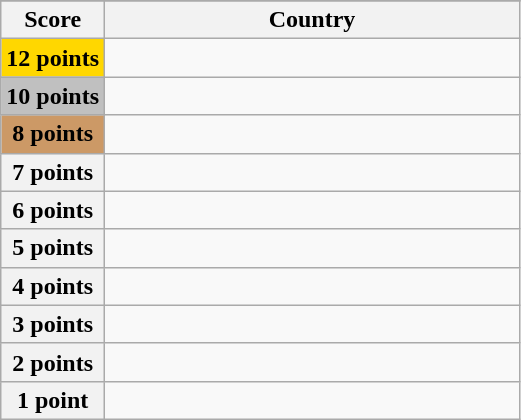<table class="wikitable">
<tr>
</tr>
<tr>
<th scope="col" width="20%">Score</th>
<th scope="col">Country</th>
</tr>
<tr>
<th scope="row" style="background:gold">12 points</th>
<td></td>
</tr>
<tr>
<th scope="row" style="background:silver">10 points</th>
<td></td>
</tr>
<tr>
<th scope="row" style="background:#CC9966">8 points</th>
<td></td>
</tr>
<tr>
<th scope="row">7 points</th>
<td></td>
</tr>
<tr>
<th scope="row">6 points</th>
<td></td>
</tr>
<tr>
<th scope="row">5 points</th>
<td></td>
</tr>
<tr>
<th scope="row">4 points</th>
<td></td>
</tr>
<tr>
<th scope="row">3 points</th>
<td></td>
</tr>
<tr>
<th scope="row">2 points</th>
<td></td>
</tr>
<tr>
<th scope="row">1 point</th>
<td></td>
</tr>
</table>
